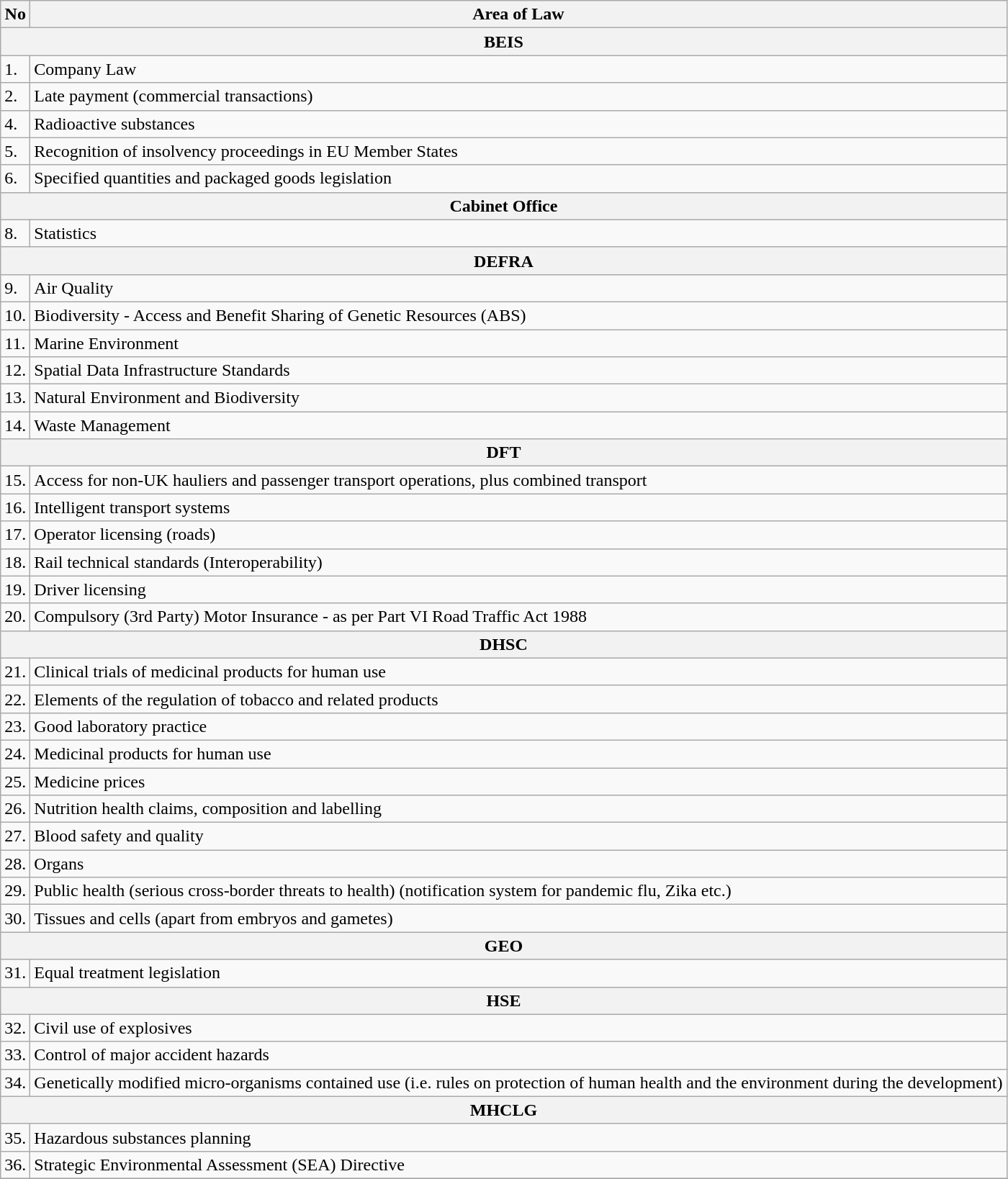<table class="wikitable">
<tr>
<th>No</th>
<th>Area of Law</th>
</tr>
<tr>
<th colspan="2">BEIS</th>
</tr>
<tr>
<td>1.</td>
<td>Company Law</td>
</tr>
<tr>
<td>2.</td>
<td>Late payment (commercial transactions)</td>
</tr>
<tr>
<td>4.</td>
<td>Radioactive substances</td>
</tr>
<tr>
<td>5.</td>
<td>Recognition of insolvency proceedings in EU Member States</td>
</tr>
<tr>
<td>6.</td>
<td>Specified quantities and packaged goods legislation</td>
</tr>
<tr>
<th colspan="2">Cabinet Office</th>
</tr>
<tr>
<td>8.</td>
<td>Statistics</td>
</tr>
<tr>
<th colspan="2">DEFRA</th>
</tr>
<tr>
<td>9.</td>
<td>Air Quality</td>
</tr>
<tr>
<td>10.</td>
<td>Biodiversity - Access and Benefit Sharing of Genetic Resources (ABS)</td>
</tr>
<tr>
<td>11.</td>
<td>Marine Environment</td>
</tr>
<tr>
<td>12.</td>
<td>Spatial Data Infrastructure Standards</td>
</tr>
<tr>
<td>13.</td>
<td>Natural Environment and Biodiversity</td>
</tr>
<tr>
<td>14.</td>
<td>Waste Management</td>
</tr>
<tr>
<th colspan="2">DFT</th>
</tr>
<tr>
<td>15.</td>
<td>Access for non-UK hauliers and passenger transport operations, plus combined transport</td>
</tr>
<tr>
<td>16.</td>
<td>Intelligent transport systems</td>
</tr>
<tr>
<td>17.</td>
<td>Operator licensing (roads)</td>
</tr>
<tr>
<td>18.</td>
<td>Rail technical standards (Interoperability)</td>
</tr>
<tr>
<td>19.</td>
<td>Driver licensing</td>
</tr>
<tr>
<td>20.</td>
<td>Compulsory (3rd Party) Motor Insurance - as per Part VI Road Traffic Act 1988</td>
</tr>
<tr>
<th colspan="2">DHSC</th>
</tr>
<tr>
<td>21.</td>
<td>Clinical trials of medicinal products for human use</td>
</tr>
<tr>
<td>22.</td>
<td>Elements of the regulation of tobacco and related products</td>
</tr>
<tr>
<td>23.</td>
<td>Good laboratory practice</td>
</tr>
<tr>
<td>24.</td>
<td>Medicinal products for human use</td>
</tr>
<tr>
<td>25.</td>
<td>Medicine prices</td>
</tr>
<tr>
<td>26.</td>
<td>Nutrition health claims, composition and labelling</td>
</tr>
<tr>
<td>27.</td>
<td>Blood safety and quality</td>
</tr>
<tr>
<td>28.</td>
<td>Organs</td>
</tr>
<tr>
<td>29.</td>
<td>Public health (serious cross-border threats to health) (notification system for pandemic flu, Zika etc.)</td>
</tr>
<tr>
<td>30.</td>
<td>Tissues and cells (apart from embryos and gametes)</td>
</tr>
<tr>
<th colspan="2">GEO</th>
</tr>
<tr>
<td>31.</td>
<td>Equal treatment legislation</td>
</tr>
<tr>
<th colspan="2">HSE</th>
</tr>
<tr>
<td>32.</td>
<td>Civil use of explosives</td>
</tr>
<tr>
<td>33.</td>
<td>Control of major accident hazards</td>
</tr>
<tr>
<td>34.</td>
<td>Genetically modified micro-organisms contained use (i.e. rules on protection of human health and the environment during the development)</td>
</tr>
<tr>
<th colspan="2">MHCLG</th>
</tr>
<tr>
<td>35.</td>
<td>Hazardous substances planning</td>
</tr>
<tr>
<td>36.</td>
<td>Strategic Environmental Assessment (SEA) Directive</td>
</tr>
<tr>
</tr>
</table>
